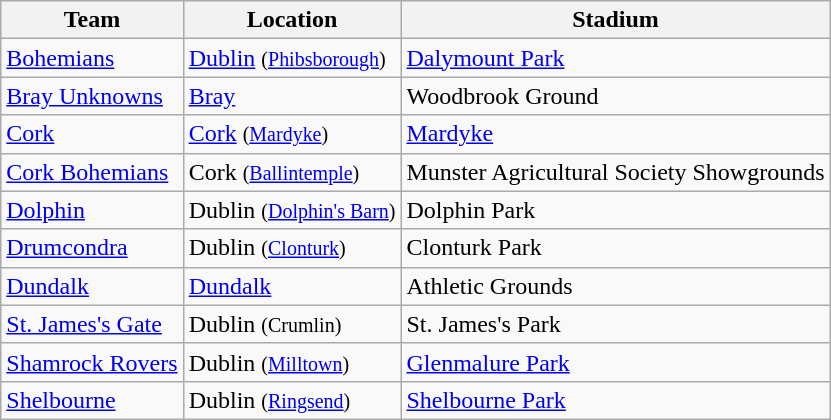<table class="wikitable sortable">
<tr>
<th>Team</th>
<th>Location</th>
<th>Stadium</th>
</tr>
<tr>
<td><a href='#'>Bohemians</a></td>
<td><a href='#'>Dublin</a> <small>(<a href='#'>Phibsborough</a>)</small></td>
<td><a href='#'>Dalymount Park</a></td>
</tr>
<tr>
<td><a href='#'>Bray Unknowns</a></td>
<td><a href='#'>Bray</a></td>
<td>Woodbrook Ground</td>
</tr>
<tr>
<td><a href='#'>Cork</a></td>
<td><a href='#'>Cork</a> <small>(<a href='#'>Mardyke</a>)</small></td>
<td><a href='#'>Mardyke</a></td>
</tr>
<tr>
<td><a href='#'>Cork Bohemians</a></td>
<td>Cork <small>(<a href='#'>Ballintemple</a>)</small></td>
<td>Munster Agricultural Society Showgrounds</td>
</tr>
<tr>
<td><a href='#'>Dolphin</a></td>
<td>Dublin <small>(<a href='#'>Dolphin's Barn</a>)</small></td>
<td>Dolphin Park</td>
</tr>
<tr>
<td><a href='#'>Drumcondra</a></td>
<td>Dublin <small>(<a href='#'>Clonturk</a>)</small></td>
<td>Clonturk Park</td>
</tr>
<tr>
<td><a href='#'>Dundalk</a></td>
<td><a href='#'>Dundalk</a></td>
<td>Athletic Grounds</td>
</tr>
<tr>
<td><a href='#'>St. James's Gate</a></td>
<td>Dublin <small>(Crumlin)</small></td>
<td>St. James's Park</td>
</tr>
<tr>
<td><a href='#'>Shamrock Rovers</a></td>
<td>Dublin <small>(<a href='#'>Milltown</a>)</small></td>
<td><a href='#'>Glenmalure Park</a></td>
</tr>
<tr>
<td><a href='#'>Shelbourne</a></td>
<td>Dublin <small>(<a href='#'>Ringsend</a>)</small></td>
<td><a href='#'>Shelbourne Park</a></td>
</tr>
</table>
